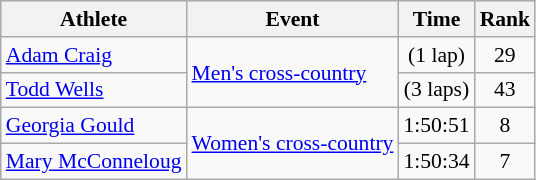<table class=wikitable style=font-size:90%;text-align:center>
<tr>
<th>Athlete</th>
<th>Event</th>
<th>Time</th>
<th>Rank</th>
</tr>
<tr>
<td align=left><a href='#'>Adam Craig</a></td>
<td align=left rowspan=2><a href='#'>Men's cross-country</a></td>
<td> (1 lap)</td>
<td>29</td>
</tr>
<tr>
<td align=left><a href='#'>Todd Wells</a></td>
<td> (3 laps)</td>
<td>43</td>
</tr>
<tr>
<td align=left><a href='#'>Georgia Gould</a></td>
<td align=left rowspan=2><a href='#'>Women's cross-country</a></td>
<td>1:50:51</td>
<td>8</td>
</tr>
<tr>
<td align=left><a href='#'>Mary McConneloug</a></td>
<td>1:50:34</td>
<td>7</td>
</tr>
</table>
